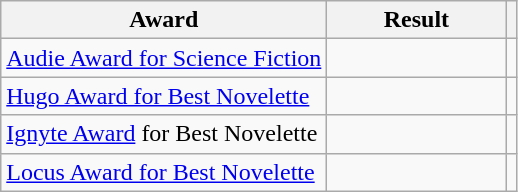<table class=wikitable>
<tr>
<th>Award</th>
<th style="min-width: 7em">Result</th>
<th></th>
</tr>
<tr>
<td><a href='#'>Audie Award for Science Fiction</a></td>
<td></td>
<td align=center></td>
</tr>
<tr>
<td><a href='#'>Hugo Award for Best Novelette</a></td>
<td></td>
<td align=center></td>
</tr>
<tr>
<td><a href='#'>Ignyte Award</a> for Best Novelette</td>
<td></td>
<td align=center></td>
</tr>
<tr>
<td><a href='#'>Locus Award for Best Novelette</a></td>
<td></td>
<td align=center></td>
</tr>
</table>
